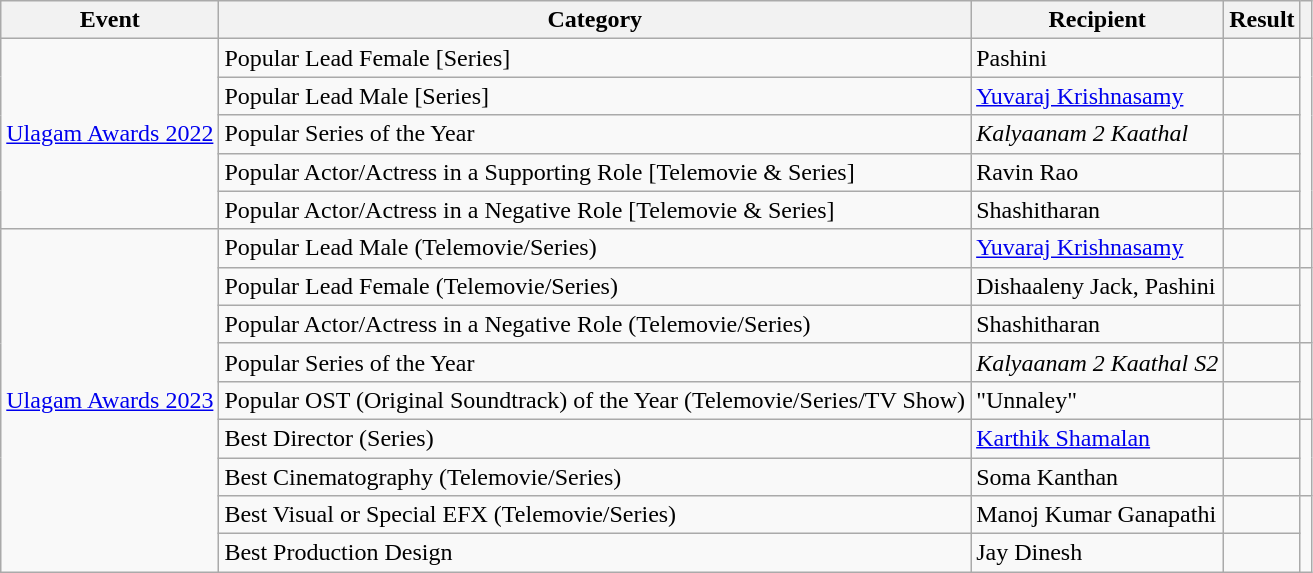<table class="wikitable">
<tr>
<th>Event</th>
<th>Category</th>
<th>Recipient</th>
<th>Result</th>
<th></th>
</tr>
<tr>
<td rowspan="5"><a href='#'>Ulagam Awards 2022</a></td>
<td>Popular Lead Female [Series]</td>
<td>Pashini</td>
<td></td>
<td rowspan="5"></td>
</tr>
<tr>
<td>Popular Lead Male [Series]</td>
<td><a href='#'>Yuvaraj Krishnasamy</a></td>
<td></td>
</tr>
<tr>
<td>Popular Series of the Year</td>
<td><em>Kalyaanam 2 Kaathal</em></td>
<td></td>
</tr>
<tr>
<td>Popular Actor/Actress in a Supporting Role [Telemovie & Series]</td>
<td>Ravin Rao</td>
<td></td>
</tr>
<tr>
<td>Popular Actor/Actress in a Negative Role [Telemovie & Series]</td>
<td>Shashitharan</td>
<td></td>
</tr>
<tr>
<td rowspan="10"><a href='#'>Ulagam Awards 2023</a></td>
<td>Popular Lead Male (Telemovie/Series)</td>
<td><a href='#'>Yuvaraj Krishnasamy</a></td>
<td></td>
<td></td>
</tr>
<tr>
<td>Popular Lead Female (Telemovie/Series)</td>
<td>Dishaaleny Jack, Pashini</td>
<td></td>
<td rowspan="2"></td>
</tr>
<tr>
<td>Popular Actor/Actress in a Negative Role (Telemovie/Series)</td>
<td>Shashitharan</td>
<td></td>
</tr>
<tr>
<td>Popular Series of the Year</td>
<td><em>Kalyaanam 2 Kaathal S2</em></td>
<td></td>
<td rowspan="2"></td>
</tr>
<tr>
<td>Popular OST (Original Soundtrack) of the Year (Telemovie/Series/TV Show)</td>
<td>"Unnaley"</td>
<td></td>
</tr>
<tr>
<td>Best Director (Series)</td>
<td><a href='#'>Karthik Shamalan</a></td>
<td></td>
<td rowspan="2"></td>
</tr>
<tr>
<td>Best Cinematography (Telemovie/Series)</td>
<td>Soma Kanthan</td>
<td></td>
</tr>
<tr>
<td>Best Visual or Special EFX (Telemovie/Series)</td>
<td>Manoj Kumar Ganapathi</td>
<td></td>
<td rowspan="2"></td>
</tr>
<tr>
<td>Best Production Design</td>
<td>Jay Dinesh</td>
<td></td>
</tr>
</table>
